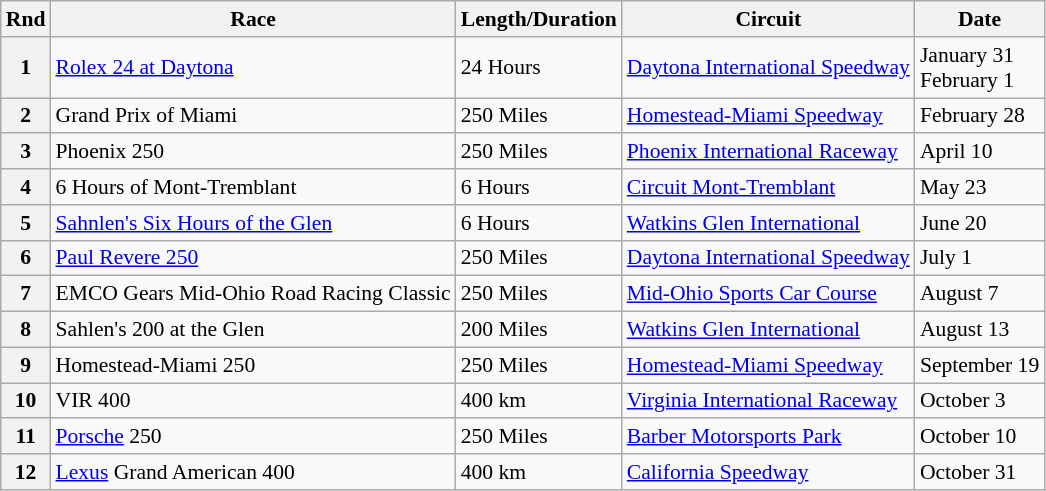<table class="wikitable" style="font-size: 90%;">
<tr>
<th>Rnd</th>
<th>Race</th>
<th>Length/Duration</th>
<th>Circuit</th>
<th>Date</th>
</tr>
<tr>
<th>1</th>
<td><a href='#'>Rolex 24 at Daytona</a></td>
<td>24 Hours</td>
<td><a href='#'>Daytona International Speedway</a></td>
<td>January 31<br>February 1</td>
</tr>
<tr>
<th>2</th>
<td>Grand Prix of Miami</td>
<td>250 Miles</td>
<td><a href='#'>Homestead-Miami Speedway</a></td>
<td>February 28</td>
</tr>
<tr>
<th>3</th>
<td>Phoenix 250</td>
<td>250 Miles</td>
<td><a href='#'>Phoenix International Raceway</a></td>
<td>April 10</td>
</tr>
<tr>
<th>4</th>
<td>6 Hours of Mont-Tremblant</td>
<td>6 Hours</td>
<td><a href='#'>Circuit Mont-Tremblant</a></td>
<td>May 23</td>
</tr>
<tr>
<th>5</th>
<td><a href='#'>Sahnlen's Six Hours of the Glen</a></td>
<td>6 Hours</td>
<td><a href='#'>Watkins Glen International</a></td>
<td>June 20</td>
</tr>
<tr>
<th>6</th>
<td><a href='#'>Paul Revere 250</a></td>
<td>250 Miles</td>
<td><a href='#'>Daytona International Speedway</a></td>
<td>July 1</td>
</tr>
<tr>
<th>7</th>
<td>EMCO Gears Mid-Ohio Road Racing Classic</td>
<td>250 Miles</td>
<td><a href='#'>Mid-Ohio Sports Car Course</a></td>
<td>August 7</td>
</tr>
<tr>
<th>8</th>
<td>Sahlen's 200 at the Glen</td>
<td>200 Miles</td>
<td><a href='#'>Watkins Glen International</a></td>
<td>August 13</td>
</tr>
<tr>
<th>9</th>
<td>Homestead-Miami 250</td>
<td>250 Miles</td>
<td><a href='#'>Homestead-Miami Speedway</a></td>
<td>September 19</td>
</tr>
<tr>
<th>10</th>
<td>VIR 400</td>
<td>400 km</td>
<td><a href='#'>Virginia International Raceway</a></td>
<td>October 3</td>
</tr>
<tr>
<th>11</th>
<td><a href='#'>Porsche</a> 250</td>
<td>250 Miles</td>
<td><a href='#'>Barber Motorsports Park</a></td>
<td>October 10</td>
</tr>
<tr>
<th>12</th>
<td><a href='#'>Lexus</a> Grand American 400</td>
<td>400 km</td>
<td><a href='#'>California Speedway</a></td>
<td>October 31</td>
</tr>
</table>
